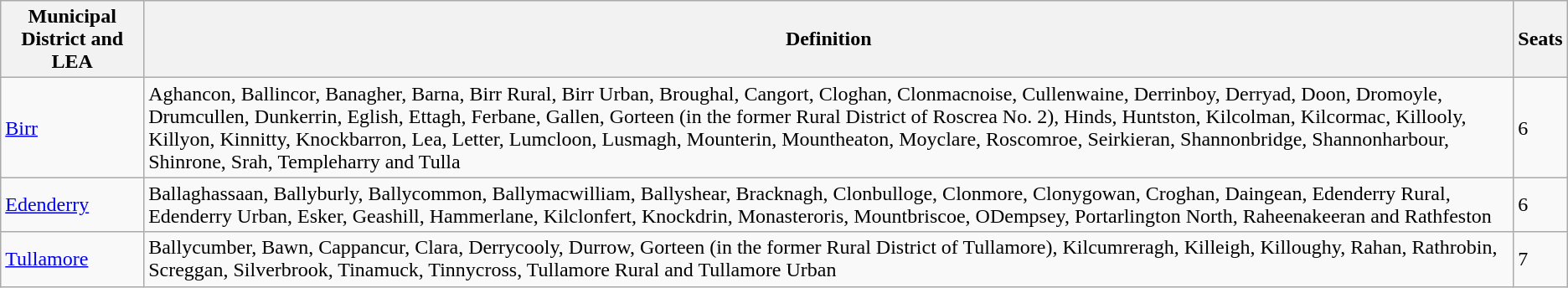<table class="wikitable">
<tr>
<th>Municipal District and LEA</th>
<th>Definition</th>
<th>Seats</th>
</tr>
<tr>
<td><a href='#'>Birr</a></td>
<td>Aghancon, Ballincor, Banagher, Barna, Birr Rural, Birr Urban, Broughal, Cangort, Cloghan, Clonmacnoise, Cullenwaine, Derrinboy, Derryad, Doon, Dromoyle, Drumcullen, Dunkerrin, Eglish, Ettagh, Ferbane, Gallen, Gorteen (in the former Rural District of Roscrea No. 2), Hinds, Huntston, Kilcolman, Kilcormac, Killooly, Killyon, Kinnitty, Knockbarron, Lea, Letter, Lumcloon, Lusmagh, Mounterin, Mountheaton, Moyclare, Roscomroe, Seirkieran, Shannonbridge, Shannonharbour, Shinrone, Srah, Templeharry and Tulla</td>
<td>6</td>
</tr>
<tr>
<td><a href='#'>Edenderry</a></td>
<td>Ballaghassaan, Ballyburly, Ballycommon, Ballymacwilliam, Ballyshear, Bracknagh, Clonbulloge, Clonmore, Clonygowan, Croghan, Daingean, Edenderry Rural, Edenderry Urban, Esker, Geashill, Hammerlane, Kilclonfert, Knockdrin, Monasteroris, Mountbriscoe, ODempsey, Portarlington North, Raheenakeeran and Rathfeston</td>
<td>6</td>
</tr>
<tr>
<td><a href='#'>Tullamore</a></td>
<td>Ballycumber, Bawn, Cappancur, Clara, Derrycooly, Durrow, Gorteen (in the former Rural District of Tullamore), Kilcumreragh, Killeigh, Killoughy, Rahan, Rathrobin, Screggan, Silverbrook, Tinamuck, Tinnycross, Tullamore Rural and Tullamore Urban</td>
<td>7</td>
</tr>
</table>
